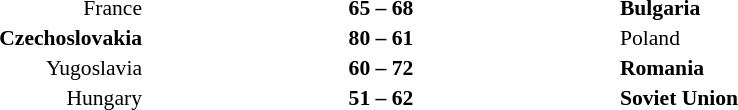<table width=75% cellspacing=1>
<tr>
<th width=25%></th>
<th width=25%></th>
<th width=25%></th>
</tr>
<tr style=font-size:90%>
<td align=right>France</td>
<td align=center><strong>65 – 68</strong></td>
<td><strong>Bulgaria</strong></td>
</tr>
<tr style=font-size:90%>
<td align=right><strong>Czechoslovakia</strong></td>
<td align=center><strong>80 – 61</strong></td>
<td>Poland</td>
</tr>
<tr style=font-size:90%>
<td align=right>Yugoslavia</td>
<td align=center><strong>60 – 72</strong></td>
<td><strong>Romania</strong></td>
</tr>
<tr style=font-size:90%>
<td align=right>Hungary</td>
<td align=center><strong>51 – 62</strong></td>
<td><strong>Soviet Union</strong></td>
</tr>
</table>
